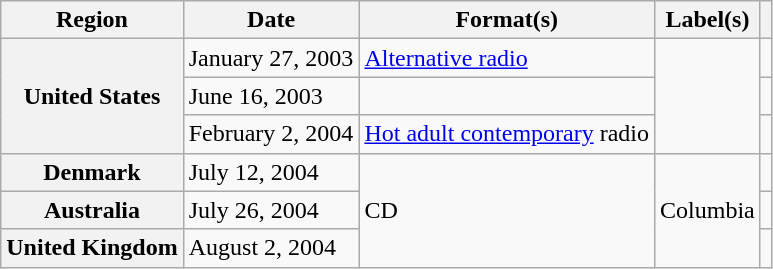<table class="wikitable plainrowheaders">
<tr>
<th scope="col">Region</th>
<th scope="col">Date</th>
<th scope="col">Format(s)</th>
<th scope="col">Label(s)</th>
<th scope="col"></th>
</tr>
<tr>
<th scope="row" rowspan="3">United States</th>
<td>January 27, 2003</td>
<td><a href='#'>Alternative radio</a></td>
<td rowspan="3"></td>
<td align="center"></td>
</tr>
<tr>
<td>June 16, 2003</td>
<td></td>
<td align="center"></td>
</tr>
<tr>
<td>February 2, 2004</td>
<td><a href='#'>Hot adult contemporary</a> radio</td>
<td align="center"></td>
</tr>
<tr>
<th scope="row">Denmark</th>
<td>July 12, 2004</td>
<td rowspan="3">CD</td>
<td rowspan="3">Columbia</td>
<td align="center"></td>
</tr>
<tr>
<th scope="row">Australia</th>
<td>July 26, 2004</td>
<td align="center"></td>
</tr>
<tr>
<th scope="row">United Kingdom</th>
<td>August 2, 2004</td>
<td align="center"></td>
</tr>
</table>
